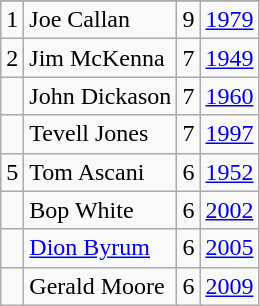<table class="wikitable">
<tr>
</tr>
<tr>
<td>1</td>
<td>Joe Callan</td>
<td>9</td>
<td><a href='#'>1979</a></td>
</tr>
<tr>
<td>2</td>
<td>Jim McKenna</td>
<td>7</td>
<td><a href='#'>1949</a></td>
</tr>
<tr>
<td></td>
<td>John Dickason</td>
<td>7</td>
<td><a href='#'>1960</a></td>
</tr>
<tr>
<td></td>
<td>Tevell Jones</td>
<td>7</td>
<td><a href='#'>1997</a></td>
</tr>
<tr>
<td>5</td>
<td>Tom Ascani</td>
<td>6</td>
<td><a href='#'>1952</a></td>
</tr>
<tr>
<td></td>
<td>Bop White</td>
<td>6</td>
<td><a href='#'>2002</a></td>
</tr>
<tr>
<td></td>
<td><a href='#'>Dion Byrum</a></td>
<td>6</td>
<td><a href='#'>2005</a></td>
</tr>
<tr>
<td></td>
<td>Gerald Moore</td>
<td>6</td>
<td><a href='#'>2009</a></td>
</tr>
</table>
